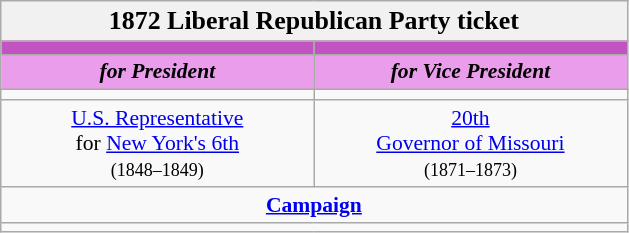<table class="wikitable" style="font-size:90%; text-align:center;">
<tr>
<td style="background:#f1f1f1;" colspan="30"><big><strong>1872 Liberal Republican Party ticket</strong></big></td>
</tr>
<tr>
<th style="width:3em; font-size:135%; background:#C154C1; width:200px;"><a href='#'></a></th>
<th style="width:3em; font-size:135%; background:#C154C1; width:200px;"><a href='#'></a></th>
</tr>
<tr style="color:#000000; font-size:100%;">
<td style="width:3em; font-size:100%; color:#000000; background:#EA9DEA; width:200px;"><strong><em>for President</em></strong></td>
<td style="width:3em; font-size:100%; color:#000000; background:#EA9DEA; width:200px;"><strong><em>for Vice President</em></strong></td>
</tr>
<tr>
<td></td>
<td></td>
</tr>
<tr>
<td><a href='#'>U.S. Representative</a><br>for <a href='#'>New York's 6th</a><br><small>(1848–1849)</small></td>
<td><a href='#'>20th</a><br><a href='#'>Governor of Missouri</a><br><small>(1871–1873)</small></td>
</tr>
<tr>
<td colspan=2><a href='#'><strong>Campaign</strong></a></td>
</tr>
<tr>
<td colspan=2></td>
</tr>
</table>
